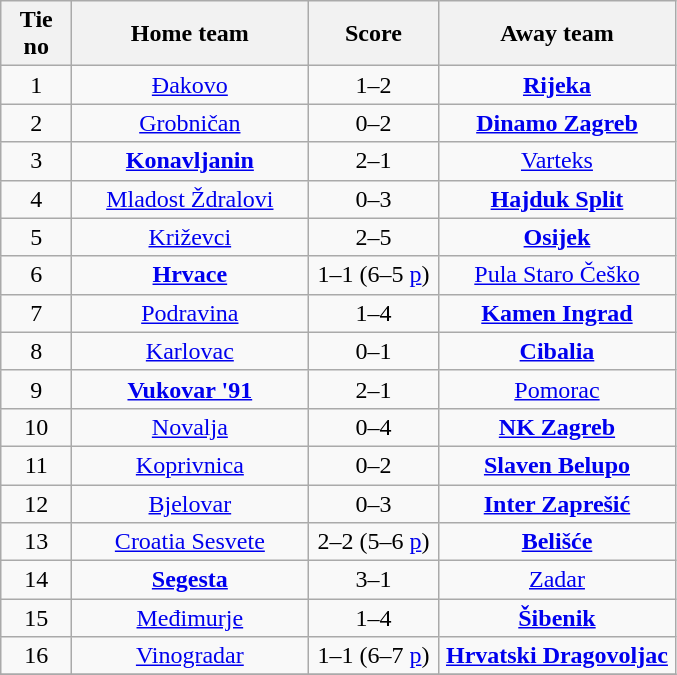<table class="wikitable" style="text-align: center">
<tr>
<th width=40>Tie no</th>
<th width=150>Home team</th>
<th width=80>Score</th>
<th width=150>Away team</th>
</tr>
<tr>
<td>1</td>
<td><a href='#'>Đakovo</a></td>
<td>1–2</td>
<td><strong><a href='#'>Rijeka</a></strong></td>
</tr>
<tr>
<td>2</td>
<td><a href='#'>Grobničan</a></td>
<td>0–2</td>
<td><strong><a href='#'>Dinamo Zagreb</a></strong></td>
</tr>
<tr>
<td>3</td>
<td><strong><a href='#'>Konavljanin</a></strong></td>
<td>2–1</td>
<td><a href='#'>Varteks</a></td>
</tr>
<tr>
<td>4</td>
<td><a href='#'>Mladost Ždralovi</a></td>
<td>0–3</td>
<td><strong><a href='#'>Hajduk Split</a></strong></td>
</tr>
<tr>
<td>5</td>
<td><a href='#'>Križevci</a></td>
<td>2–5</td>
<td><strong><a href='#'>Osijek</a></strong></td>
</tr>
<tr>
<td>6</td>
<td><strong><a href='#'>Hrvace</a></strong></td>
<td>1–1 (6–5 <a href='#'>p</a>)</td>
<td><a href='#'>Pula Staro Češko</a></td>
</tr>
<tr>
<td>7</td>
<td><a href='#'>Podravina</a></td>
<td>1–4</td>
<td><strong><a href='#'>Kamen Ingrad</a></strong></td>
</tr>
<tr>
<td>8</td>
<td><a href='#'>Karlovac</a></td>
<td>0–1</td>
<td><strong><a href='#'>Cibalia</a></strong></td>
</tr>
<tr>
<td>9</td>
<td><strong><a href='#'>Vukovar '91</a></strong></td>
<td>2–1</td>
<td><a href='#'>Pomorac</a></td>
</tr>
<tr>
<td>10</td>
<td><a href='#'>Novalja</a></td>
<td>0–4</td>
<td><strong><a href='#'>NK Zagreb</a></strong></td>
</tr>
<tr>
<td>11</td>
<td><a href='#'>Koprivnica</a></td>
<td>0–2</td>
<td><strong><a href='#'>Slaven Belupo</a></strong></td>
</tr>
<tr>
<td>12</td>
<td><a href='#'>Bjelovar</a></td>
<td>0–3</td>
<td><strong><a href='#'>Inter Zaprešić</a></strong></td>
</tr>
<tr>
<td>13</td>
<td><a href='#'>Croatia Sesvete</a></td>
<td>2–2 (5–6 <a href='#'>p</a>)</td>
<td><strong><a href='#'>Belišće</a></strong></td>
</tr>
<tr>
<td>14</td>
<td><strong><a href='#'>Segesta</a></strong></td>
<td>3–1</td>
<td><a href='#'>Zadar</a></td>
</tr>
<tr>
<td>15</td>
<td><a href='#'>Međimurje</a></td>
<td>1–4</td>
<td><strong><a href='#'>Šibenik</a></strong></td>
</tr>
<tr>
<td>16</td>
<td><a href='#'>Vinogradar</a></td>
<td>1–1 (6–7 <a href='#'>p</a>)</td>
<td><strong><a href='#'>Hrvatski Dragovoljac</a></strong></td>
</tr>
<tr>
</tr>
</table>
